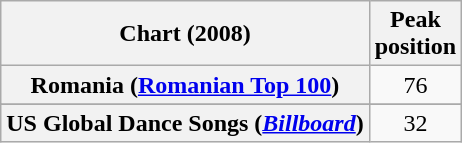<table class="wikitable sortable plainrowheaders" style="text-align:center">
<tr>
<th scope="col">Chart (2008)</th>
<th scope="col">Peak<br>position</th>
</tr>
<tr>
<th scope="row">Romania (<a href='#'>Romanian Top 100</a>)</th>
<td>76</td>
</tr>
<tr>
</tr>
<tr>
<th scope="row">US Global Dance Songs (<em><a href='#'>Billboard</a></em>)</th>
<td>32</td>
</tr>
</table>
